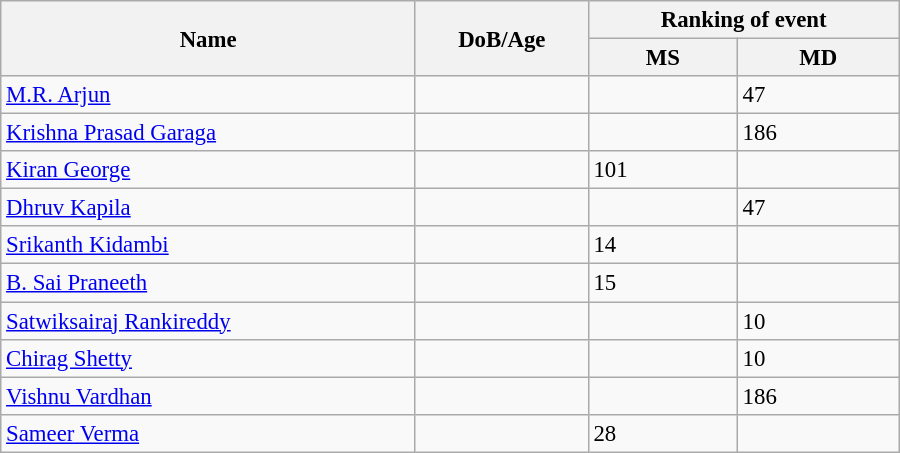<table class="wikitable"  style="width:600px; font-size:95%;">
<tr>
<th align="left" rowspan="2">Name</th>
<th align="left" rowspan="2">DoB/Age</th>
<th align="center" colspan="2">Ranking of event</th>
</tr>
<tr>
<th align="center">MS</th>
<th align="center">MD</th>
</tr>
<tr>
<td align="left"><a href='#'>M.R. Arjun</a></td>
<td align="left"></td>
<td></td>
<td>47</td>
</tr>
<tr>
<td align="left"><a href='#'>Krishna Prasad Garaga</a></td>
<td align="left"></td>
<td></td>
<td>186</td>
</tr>
<tr>
<td align="left"><a href='#'>Kiran George</a></td>
<td align="left"></td>
<td>101</td>
<td></td>
</tr>
<tr>
<td align="left"><a href='#'>Dhruv Kapila</a></td>
<td align="left"></td>
<td></td>
<td>47</td>
</tr>
<tr>
<td align="left"><a href='#'>Srikanth Kidambi</a></td>
<td align="left"></td>
<td>14</td>
<td></td>
</tr>
<tr>
<td align="left"><a href='#'>B. Sai Praneeth</a></td>
<td align="left"></td>
<td>15</td>
<td></td>
</tr>
<tr>
<td align="left"><a href='#'>Satwiksairaj Rankireddy</a></td>
<td align="left"></td>
<td></td>
<td>10</td>
</tr>
<tr>
<td align="left"><a href='#'>Chirag Shetty</a></td>
<td align="left"></td>
<td></td>
<td>10</td>
</tr>
<tr>
<td align="left"><a href='#'>Vishnu Vardhan</a></td>
<td align="left"></td>
<td></td>
<td>186</td>
</tr>
<tr>
<td align="left"><a href='#'>Sameer Verma</a></td>
<td align="left"></td>
<td>28</td>
<td></td>
</tr>
</table>
